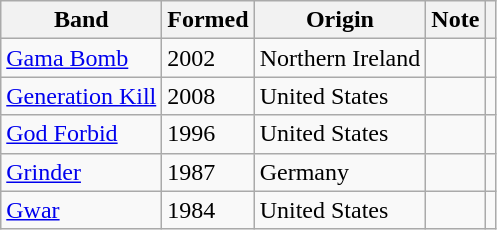<table class="wikitable sortable">
<tr>
<th>Band</th>
<th>Formed</th>
<th>Origin</th>
<th class=unsortable>Note</th>
<th></th>
</tr>
<tr>
<td><a href='#'>Gama Bomb</a></td>
<td>2002</td>
<td>Northern Ireland</td>
<td></td>
<td></td>
</tr>
<tr>
<td><a href='#'>Generation Kill</a></td>
<td>2008</td>
<td>United States</td>
<td></td>
<td></td>
</tr>
<tr>
<td><a href='#'>God Forbid</a></td>
<td>1996</td>
<td>United States</td>
<td></td>
<td></td>
</tr>
<tr>
<td><a href='#'>Grinder</a></td>
<td>1987</td>
<td>Germany</td>
<td></td>
<td></td>
</tr>
<tr>
<td><a href='#'>Gwar</a></td>
<td>1984</td>
<td>United States</td>
<td></td>
<td></td>
</tr>
</table>
